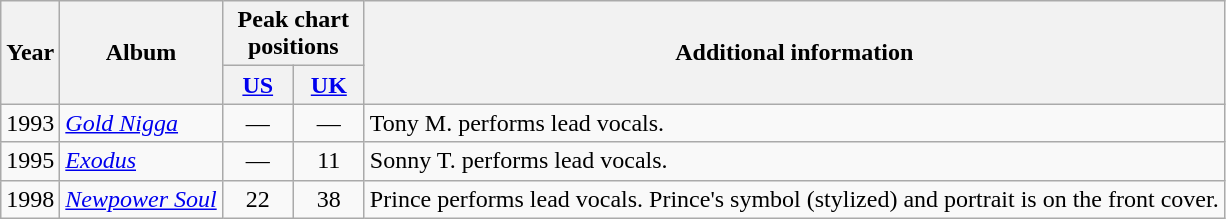<table class="wikitable">
<tr>
<th scope="col" rowspan="2">Year</th>
<th scope="col" rowspan="2">Album</th>
<th scope="col" colspan="2">Peak chart positions</th>
<th scope="col" rowspan="2">Additional information</th>
</tr>
<tr>
<th align="center" width="40"><a href='#'>US</a><br></th>
<th align="center" width="40"><a href='#'>UK</a><br></th>
</tr>
<tr>
<td align="left">1993</td>
<td align="left"><em><a href='#'>Gold Nigga</a></em></td>
<td align="center">—</td>
<td align="center">—</td>
<td align="left">Tony M. performs lead vocals.</td>
</tr>
<tr>
<td align="left">1995</td>
<td align="left"><em><a href='#'>Exodus</a></em></td>
<td align="center">—</td>
<td align="center">11</td>
<td align="left">Sonny T. performs lead vocals.</td>
</tr>
<tr>
<td align="left">1998</td>
<td align="left"><em><a href='#'>Newpower Soul</a></em></td>
<td align="center">22</td>
<td align="center">38</td>
<td align="left">Prince performs lead vocals. Prince's symbol (stylized) and portrait is on the front cover.</td>
</tr>
</table>
